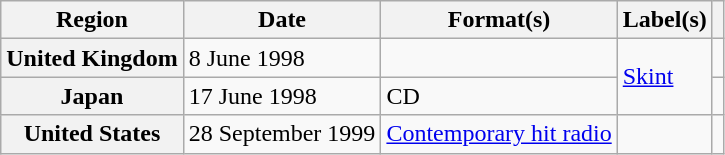<table class="wikitable plainrowheaders">
<tr>
<th scope="col">Region</th>
<th scope="col">Date</th>
<th scope="col">Format(s)</th>
<th scope="col">Label(s)</th>
<th scope="col"></th>
</tr>
<tr>
<th scope="row">United Kingdom</th>
<td>8 June 1998</td>
<td></td>
<td rowspan="2"><a href='#'>Skint</a></td>
<td></td>
</tr>
<tr>
<th scope="row">Japan</th>
<td>17 June 1998</td>
<td>CD</td>
<td></td>
</tr>
<tr>
<th scope="row">United States</th>
<td>28 September 1999</td>
<td><a href='#'>Contemporary hit radio</a></td>
<td></td>
<td></td>
</tr>
</table>
